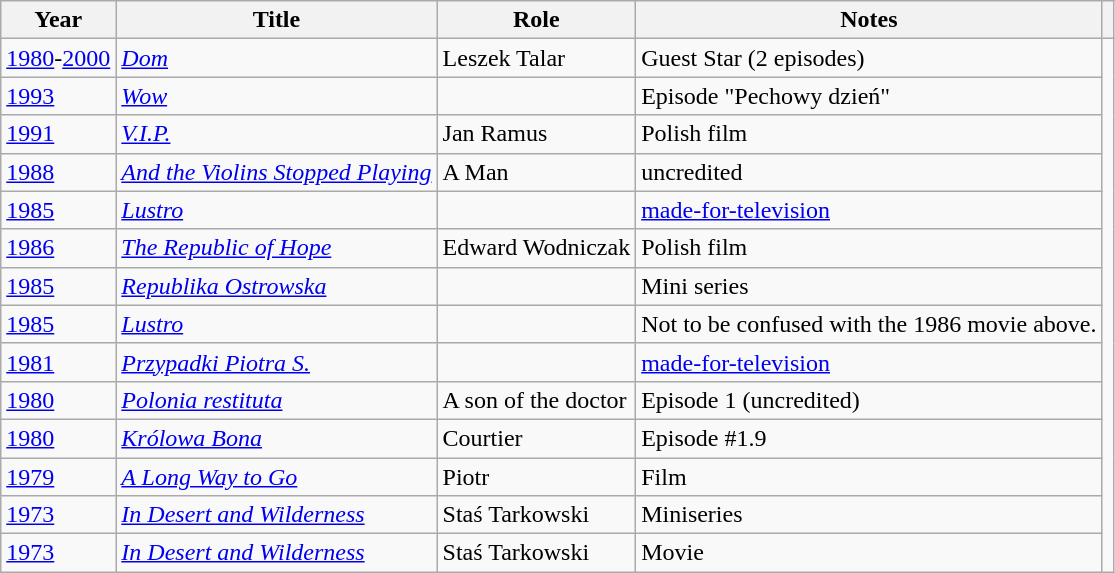<table class="wikitable">
<tr>
<th>Year</th>
<th>Title</th>
<th>Role</th>
<th>Notes</th>
<th></th>
</tr>
<tr>
<td><a href='#'>1980</a>-<a href='#'>2000</a></td>
<td><em><a href='#'>Dom</a></em></td>
<td>Leszek Talar</td>
<td>Guest Star (2 episodes)</td>
</tr>
<tr>
<td><a href='#'>1993</a></td>
<td><em><a href='#'>Wow</a></em></td>
<td></td>
<td>Episode "Pechowy dzień"</td>
</tr>
<tr>
<td><a href='#'>1991</a></td>
<td><em><a href='#'>V.I.P.</a></em></td>
<td>Jan Ramus</td>
<td>Polish film</td>
</tr>
<tr>
<td><a href='#'>1988</a></td>
<td><em><a href='#'>And the Violins Stopped Playing</a></em></td>
<td>A Man</td>
<td>uncredited</td>
</tr>
<tr>
<td><a href='#'>1985</a></td>
<td><em><a href='#'>Lustro</a></em></td>
<td></td>
<td><a href='#'>made-for-television</a></td>
</tr>
<tr>
<td><a href='#'>1986</a></td>
<td><em><a href='#'>The Republic of Hope</a></em></td>
<td>Edward Wodniczak</td>
<td>Polish film</td>
</tr>
<tr>
<td><a href='#'>1985</a></td>
<td><em><a href='#'>Republika Ostrowska</a></em></td>
<td></td>
<td>Mini series</td>
</tr>
<tr>
<td><a href='#'>1985</a></td>
<td><em><a href='#'>Lustro</a></em></td>
<td></td>
<td>Not to be confused with the 1986 movie above.</td>
</tr>
<tr>
<td><a href='#'>1981</a></td>
<td><em><a href='#'>Przypadki Piotra S.</a></em></td>
<td></td>
<td><a href='#'>made-for-television</a></td>
</tr>
<tr>
<td><a href='#'>1980</a></td>
<td><em><a href='#'>Polonia restituta</a></em></td>
<td>A son of the doctor</td>
<td>Episode 1 (uncredited)</td>
</tr>
<tr>
<td><a href='#'>1980</a></td>
<td><em><a href='#'>Królowa Bona</a></em></td>
<td>Courtier</td>
<td>Episode #1.9</td>
</tr>
<tr>
<td><a href='#'>1979</a></td>
<td><em><a href='#'>A Long Way to Go</a></em></td>
<td>Piotr</td>
<td>Film</td>
</tr>
<tr>
<td><a href='#'>1973</a></td>
<td><em><a href='#'>In Desert and Wilderness</a></em></td>
<td>Staś Tarkowski</td>
<td>Miniseries</td>
</tr>
<tr>
<td><a href='#'>1973</a></td>
<td><em><a href='#'>In Desert and Wilderness</a></em></td>
<td>Staś Tarkowski</td>
<td>Movie</td>
</tr>
</table>
